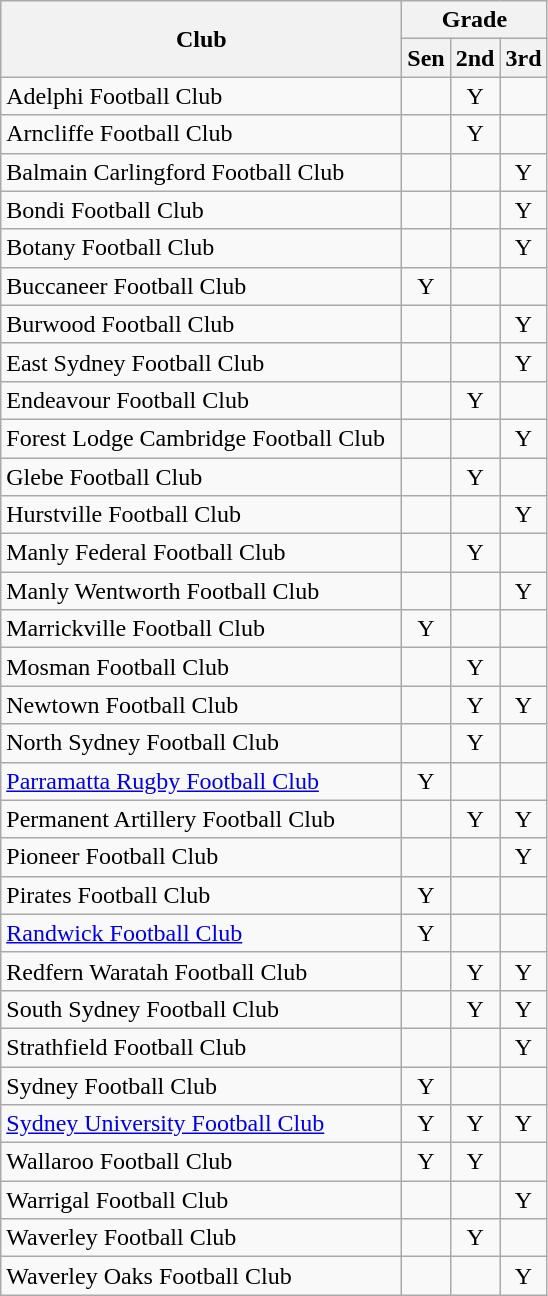<table class="wikitable sortable mw-collapsible" style="text-align:center;">
<tr>
<th width="260" rowspan="2">Club</th>
<th colspan="3">Grade</th>
</tr>
<tr>
<th width="20" abbr="Senior">Sen</th>
<th width="20" abbr="Second">2nd</th>
<th width="20" abbr="Third">3rd</th>
</tr>
<tr>
<td style="text-align:left;">Adelphi Football Club</td>
<td></td>
<td>Y</td>
<td></td>
</tr>
<tr>
<td style="text-align:left;">Arncliffe Football Club</td>
<td></td>
<td>Y</td>
<td></td>
</tr>
<tr>
<td style="text-align:left;">Balmain Carlingford Football Club</td>
<td></td>
<td></td>
<td>Y</td>
</tr>
<tr>
<td style="text-align:left;">Bondi Football Club</td>
<td></td>
<td></td>
<td>Y</td>
</tr>
<tr>
<td style="text-align:left;"> Botany Football Club</td>
<td></td>
<td></td>
<td>Y</td>
</tr>
<tr>
<td style="text-align:left;">Buccaneer Football Club</td>
<td>Y</td>
<td></td>
<td></td>
</tr>
<tr>
<td style="text-align:left;">Burwood Football Club</td>
<td></td>
<td></td>
<td>Y</td>
</tr>
<tr>
<td style="text-align:left;"> East Sydney Football Club</td>
<td></td>
<td></td>
<td>Y</td>
</tr>
<tr>
<td style="text-align:left;">Endeavour Football Club</td>
<td></td>
<td>Y</td>
<td></td>
</tr>
<tr>
<td style="text-align:left;">Forest Lodge Cambridge Football Club</td>
<td></td>
<td></td>
<td>Y</td>
</tr>
<tr>
<td style="text-align:left;">Glebe Football Club</td>
<td></td>
<td>Y</td>
<td></td>
</tr>
<tr>
<td style="text-align:left;">Hurstville Football Club</td>
<td></td>
<td></td>
<td>Y</td>
</tr>
<tr>
<td style="text-align:left;">Manly Federal Football Club</td>
<td></td>
<td>Y</td>
<td></td>
</tr>
<tr>
<td style="text-align:left;">Manly Wentworth Football Club</td>
<td></td>
<td></td>
<td>Y</td>
</tr>
<tr>
<td style="text-align:left;">Marrickville Football Club</td>
<td>Y</td>
<td></td>
<td></td>
</tr>
<tr>
<td style="text-align:left;"> Mosman Football Club</td>
<td></td>
<td>Y</td>
<td></td>
</tr>
<tr>
<td style="text-align:left;">Newtown Football Club</td>
<td></td>
<td>Y</td>
<td>Y</td>
</tr>
<tr>
<td style="text-align:left;">North Sydney Football Club</td>
<td></td>
<td>Y</td>
<td></td>
</tr>
<tr>
<td style="text-align:left;"><a href='#'>Parramatta Rugby Football Club</a></td>
<td>Y</td>
<td></td>
<td></td>
</tr>
<tr>
<td style="text-align:left;">Permanent Artillery Football Club</td>
<td></td>
<td>Y</td>
<td>Y</td>
</tr>
<tr>
<td style="text-align:left;">Pioneer Football Club</td>
<td></td>
<td></td>
<td>Y</td>
</tr>
<tr>
<td style="text-align:left;"> Pirates Football Club</td>
<td>Y</td>
<td></td>
<td></td>
</tr>
<tr>
<td style="text-align:left;"> <a href='#'>Randwick Football Club</a></td>
<td>Y</td>
<td></td>
<td></td>
</tr>
<tr>
<td style="text-align:left;"> Redfern Waratah Football Club</td>
<td></td>
<td>Y</td>
<td>Y</td>
</tr>
<tr>
<td style="text-align:left;"> South Sydney Football Club</td>
<td></td>
<td>Y</td>
<td>Y</td>
</tr>
<tr>
<td style="text-align:left;">Strathfield Football Club</td>
<td></td>
<td></td>
<td>Y</td>
</tr>
<tr>
<td style="text-align:left;">Sydney Football Club</td>
<td>Y</td>
<td></td>
<td></td>
</tr>
<tr>
<td style="text-align:left;"> <a href='#'>Sydney University Football Club</a></td>
<td>Y</td>
<td>Y</td>
<td>Y</td>
</tr>
<tr>
<td style="text-align:left;"> Wallaroo Football Club</td>
<td>Y</td>
<td>Y</td>
<td></td>
</tr>
<tr>
<td style="text-align:left;">Warrigal Football Club</td>
<td></td>
<td></td>
<td>Y</td>
</tr>
<tr>
<td style="text-align:left;">Waverley Football Club</td>
<td></td>
<td>Y</td>
<td></td>
</tr>
<tr>
<td style="text-align:left;">Waverley Oaks Football Club</td>
<td></td>
<td></td>
<td>Y</td>
</tr>
</table>
